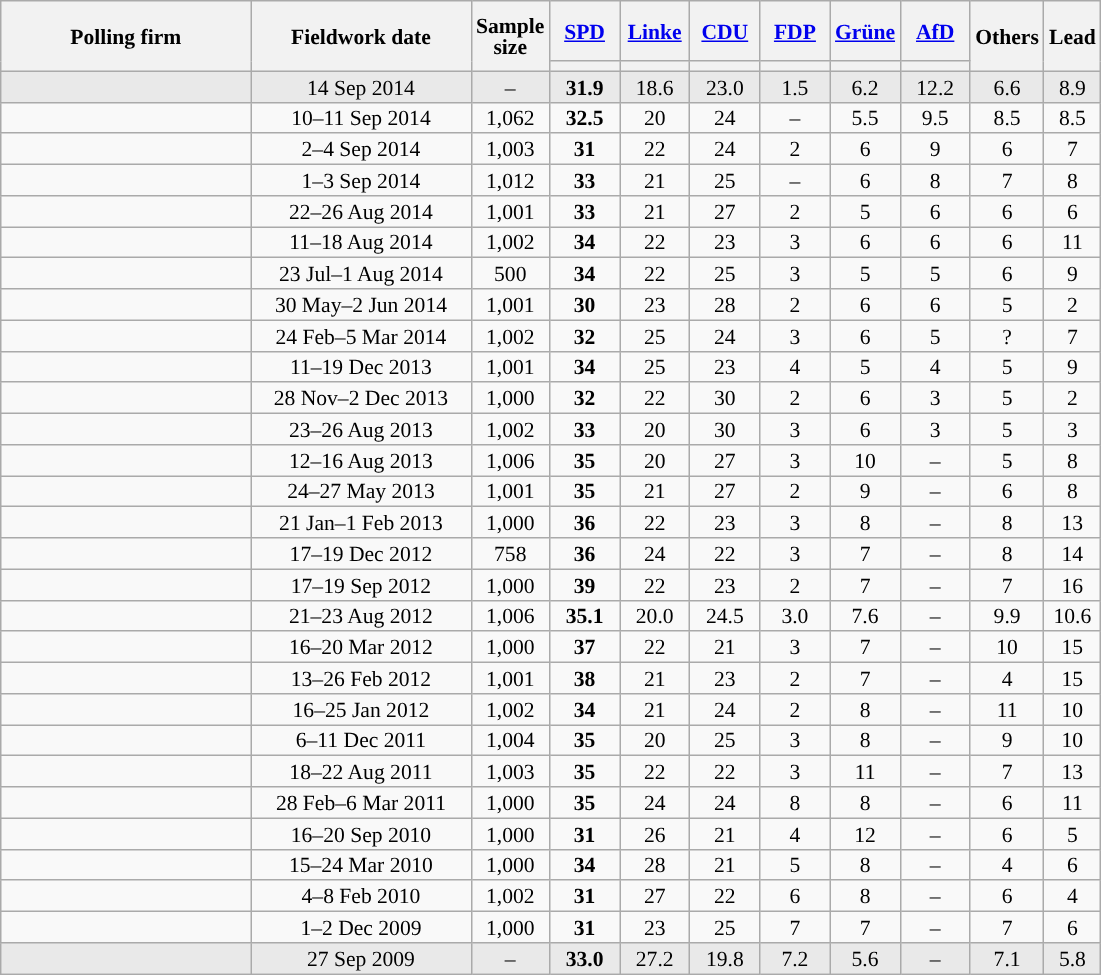<table class="wikitable sortable" style="text-align:center;font-size:90%;line-height:14px;">
<tr style="height:40px;">
<th style="width:160px;" rowspan="2">Polling firm</th>
<th style="width:140px;" rowspan="2">Fieldwork date</th>
<th style="width:35px;" rowspan="2">Sample<br>size</th>
<th class="unsortable" style="width:40px;"><a href='#'>SPD</a></th>
<th class="unsortable" style="width:40px;"><a href='#'>Linke</a></th>
<th class="unsortable" style="width:40px;"><a href='#'>CDU</a></th>
<th class="unsortable" style="width:40px;"><a href='#'>FDP</a></th>
<th class="unsortable" style="width:40px;"><a href='#'>Grüne</a></th>
<th class="unsortable" style="width:40px;"><a href='#'>AfD</a></th>
<th class="unsortable" style="width:40px;" rowspan="2">Others</th>
<th style="width:30px;" rowspan="2">Lead</th>
</tr>
<tr>
<th style="background:"></th>
<th style="background:"></th>
<th style="background:"></th>
<th style="background:"></th>
<th style="background:"></th>
<th style="background:"></th>
</tr>
<tr style="background:#E9E9E9;">
<td></td>
<td data-sort-value="2014-09-14">14 Sep 2014</td>
<td>–</td>
<td><strong>31.9</strong></td>
<td>18.6</td>
<td>23.0</td>
<td>1.5</td>
<td>6.2</td>
<td>12.2</td>
<td>6.6</td>
<td style="background:">8.9</td>
</tr>
<tr>
<td></td>
<td data-sort-value="2014-09-11">10–11 Sep 2014</td>
<td>1,062</td>
<td><strong>32.5</strong></td>
<td>20</td>
<td>24</td>
<td>–</td>
<td>5.5</td>
<td>9.5</td>
<td>8.5</td>
<td style="background:">8.5</td>
</tr>
<tr>
<td></td>
<td data-sort-value="2014-09-04">2–4 Sep 2014</td>
<td>1,003</td>
<td><strong>31</strong></td>
<td>22</td>
<td>24</td>
<td>2</td>
<td>6</td>
<td>9</td>
<td>6</td>
<td style="background:">7</td>
</tr>
<tr>
<td></td>
<td data-sort-value="2014-09-04">1–3 Sep 2014</td>
<td>1,012</td>
<td><strong>33</strong></td>
<td>21</td>
<td>25</td>
<td>–</td>
<td>6</td>
<td>8</td>
<td>7</td>
<td style="background:">8</td>
</tr>
<tr>
<td></td>
<td data-sort-value="2014-08-27">22–26 Aug 2014</td>
<td>1,001</td>
<td><strong>33</strong></td>
<td>21</td>
<td>27</td>
<td>2</td>
<td>5</td>
<td>6</td>
<td>6</td>
<td style="background:">6</td>
</tr>
<tr>
<td></td>
<td data-sort-value="2014-08-23">11–18 Aug 2014</td>
<td>1,002</td>
<td><strong>34</strong></td>
<td>22</td>
<td>23</td>
<td>3</td>
<td>6</td>
<td>6</td>
<td>6</td>
<td style="background:">11</td>
</tr>
<tr>
<td></td>
<td data-sort-value="2014-08-08">23 Jul–1 Aug 2014</td>
<td>500</td>
<td><strong>34</strong></td>
<td>22</td>
<td>25</td>
<td>3</td>
<td>5</td>
<td>5</td>
<td>6</td>
<td style="background:">9</td>
</tr>
<tr>
<td></td>
<td data-sort-value="2014-06-04">30 May–2 Jun 2014</td>
<td>1,001</td>
<td><strong>30</strong></td>
<td>23</td>
<td>28</td>
<td>2</td>
<td>6</td>
<td>6</td>
<td>5</td>
<td style="background:">2</td>
</tr>
<tr>
<td></td>
<td data-sort-value="2014-03-14">24 Feb–5 Mar 2014</td>
<td>1,002</td>
<td><strong>32</strong></td>
<td>25</td>
<td>24</td>
<td>3</td>
<td>6</td>
<td>5</td>
<td>?</td>
<td style="background:">7</td>
</tr>
<tr>
<td></td>
<td data-sort-value="2014-01-05">11–19 Dec 2013</td>
<td>1,001</td>
<td><strong>34</strong></td>
<td>25</td>
<td>23</td>
<td>4</td>
<td>5</td>
<td>4</td>
<td>5</td>
<td style="background:">9</td>
</tr>
<tr>
<td></td>
<td data-sort-value="2013-12-04">28 Nov–2 Dec 2013</td>
<td>1,000</td>
<td><strong>32</strong></td>
<td>22</td>
<td>30</td>
<td>2</td>
<td>6</td>
<td>3</td>
<td>5</td>
<td style="background:">2</td>
</tr>
<tr>
<td></td>
<td data-sort-value="2013-08-28">23–26 Aug 2013</td>
<td>1,002</td>
<td><strong>33</strong></td>
<td>20</td>
<td>30</td>
<td>3</td>
<td>6</td>
<td>3</td>
<td>5</td>
<td style="background:">3</td>
</tr>
<tr>
<td></td>
<td data-sort-value="2013-08-26">12–16 Aug 2013</td>
<td>1,006</td>
<td><strong>35</strong></td>
<td>20</td>
<td>27</td>
<td>3</td>
<td>10</td>
<td>–</td>
<td>5</td>
<td style="background:">8</td>
</tr>
<tr>
<td></td>
<td data-sort-value="2013-05-29">24–27 May 2013</td>
<td>1,001</td>
<td><strong>35</strong></td>
<td>21</td>
<td>27</td>
<td>2</td>
<td>9</td>
<td>–</td>
<td>6</td>
<td style="background:">8</td>
</tr>
<tr>
<td></td>
<td data-sort-value="2013-02-26">21 Jan–1 Feb 2013</td>
<td>1,000</td>
<td><strong>36</strong></td>
<td>22</td>
<td>23</td>
<td>3</td>
<td>8</td>
<td>–</td>
<td>8</td>
<td style="background:">13</td>
</tr>
<tr>
<td></td>
<td data-sort-value="2013-01-02">17–19 Dec 2012</td>
<td>758</td>
<td><strong>36</strong></td>
<td>24</td>
<td>22</td>
<td>3</td>
<td>7</td>
<td>–</td>
<td>8</td>
<td style="background:">14</td>
</tr>
<tr>
<td></td>
<td data-sort-value="2012-09-20">17–19 Sep 2012</td>
<td>1,000</td>
<td><strong>39</strong></td>
<td>22</td>
<td>23</td>
<td>2</td>
<td>7</td>
<td>–</td>
<td>7</td>
<td style="background:">16</td>
</tr>
<tr>
<td></td>
<td data-sort-value="2012-08-27">21–23 Aug 2012</td>
<td>1,006</td>
<td><strong>35.1</strong></td>
<td>20.0</td>
<td>24.5</td>
<td>3.0</td>
<td>7.6</td>
<td>–</td>
<td>9.9</td>
<td style="background:">10.6</td>
</tr>
<tr>
<td></td>
<td data-sort-value="2012-03-21">16–20 Mar 2012</td>
<td>1,000</td>
<td><strong>37</strong></td>
<td>22</td>
<td>21</td>
<td>3</td>
<td>7</td>
<td>–</td>
<td>10</td>
<td style="background:">15</td>
</tr>
<tr>
<td></td>
<td data-sort-value="2012-03-07">13–26 Feb 2012</td>
<td>1,001</td>
<td><strong>38</strong></td>
<td>21</td>
<td>23</td>
<td>2</td>
<td>7</td>
<td>–</td>
<td>4</td>
<td style="background:">15</td>
</tr>
<tr>
<td></td>
<td data-sort-value="2012-02-08">16–25 Jan 2012</td>
<td>1,002</td>
<td><strong>34</strong></td>
<td>21</td>
<td>24</td>
<td>2</td>
<td>8</td>
<td>–</td>
<td>11</td>
<td style="background:">10</td>
</tr>
<tr>
<td></td>
<td data-sort-value="2011-12-13">6–11 Dec 2011</td>
<td>1,004</td>
<td><strong>35</strong></td>
<td>20</td>
<td>25</td>
<td>3</td>
<td>8</td>
<td>–</td>
<td>9</td>
<td style="background:">10</td>
</tr>
<tr>
<td></td>
<td data-sort-value="2011-08-24">18–22 Aug 2011</td>
<td>1,003</td>
<td><strong>35</strong></td>
<td>22</td>
<td>22</td>
<td>3</td>
<td>11</td>
<td>–</td>
<td>7</td>
<td style="background:">13</td>
</tr>
<tr>
<td></td>
<td data-sort-value="2011-03-10">28 Feb–6 Mar 2011</td>
<td>1,000</td>
<td><strong>35</strong></td>
<td>24</td>
<td>24</td>
<td>8</td>
<td>8</td>
<td>–</td>
<td>6</td>
<td style="background:">11</td>
</tr>
<tr>
<td></td>
<td data-sort-value="2010-09-22">16–20 Sep 2010</td>
<td>1,000</td>
<td><strong>31</strong></td>
<td>26</td>
<td>21</td>
<td>4</td>
<td>12</td>
<td>–</td>
<td>6</td>
<td style="background:">5</td>
</tr>
<tr>
<td></td>
<td data-sort-value="2010-04-01">15–24 Mar 2010</td>
<td>1,000</td>
<td><strong>34</strong></td>
<td>28</td>
<td>21</td>
<td>5</td>
<td>8</td>
<td>–</td>
<td>4</td>
<td style="background:">6</td>
</tr>
<tr>
<td></td>
<td data-sort-value="2010-02-10">4–8 Feb 2010</td>
<td>1,002</td>
<td><strong>31</strong></td>
<td>27</td>
<td>22</td>
<td>6</td>
<td>8</td>
<td>–</td>
<td>6</td>
<td style="background:">4</td>
</tr>
<tr>
<td></td>
<td data-sort-value="2009-12-03">1–2 Dec 2009</td>
<td>1,000</td>
<td><strong>31</strong></td>
<td>23</td>
<td>25</td>
<td>7</td>
<td>7</td>
<td>–</td>
<td>7</td>
<td style="background:">6</td>
</tr>
<tr style="background:#E9E9E9;">
<td></td>
<td data-sort-value="2009-09-27">27 Sep 2009</td>
<td>–</td>
<td><strong>33.0</strong></td>
<td>27.2</td>
<td>19.8</td>
<td>7.2</td>
<td>5.6</td>
<td>–</td>
<td>7.1</td>
<td style="background:">5.8</td>
</tr>
</table>
